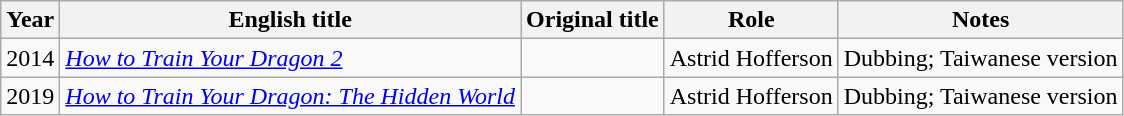<table class="wikitable sortable">
<tr>
<th>Year</th>
<th>English title</th>
<th>Original title</th>
<th>Role</th>
<th class="unsortable">Notes</th>
</tr>
<tr>
<td>2014</td>
<td><em><a href='#'>How to Train Your Dragon 2</a></em></td>
<td></td>
<td>Astrid Hofferson</td>
<td>Dubbing; Taiwanese version</td>
</tr>
<tr>
<td>2019</td>
<td><em><a href='#'>How to Train Your Dragon: The Hidden World</a></em></td>
<td></td>
<td>Astrid Hofferson</td>
<td>Dubbing; Taiwanese version</td>
</tr>
</table>
